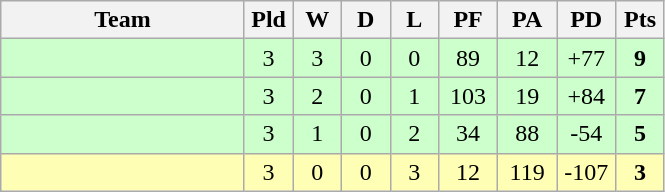<table class="wikitable" style="text-align:center;">
<tr>
<th width=155>Team</th>
<th width=25 abbr="Played">Pld</th>
<th width=25 abbr="Won">W</th>
<th width=25 abbr="Drawn">D</th>
<th width=25 abbr="Lost">L</th>
<th width=32 abbr="Points for">PF</th>
<th width=32 abbr="Points against">PA</th>
<th width=32 abbr="Points difference">PD</th>
<th width=25 abbr="Points">Pts</th>
</tr>
<tr style="background:#ccffcc">
<td align=left></td>
<td>3</td>
<td>3</td>
<td>0</td>
<td>0</td>
<td>89</td>
<td>12</td>
<td>+77</td>
<td><strong>9</strong></td>
</tr>
<tr style="background:#ccffcc">
<td align=left></td>
<td>3</td>
<td>2</td>
<td>0</td>
<td>1</td>
<td>103</td>
<td>19</td>
<td>+84</td>
<td><strong>7</strong></td>
</tr>
<tr style="background:#ccffcc">
<td align=left></td>
<td>3</td>
<td>1</td>
<td>0</td>
<td>2</td>
<td>34</td>
<td>88</td>
<td>-54</td>
<td><strong>5</strong></td>
</tr>
<tr style="background:#feffb4">
<td align=left></td>
<td>3</td>
<td>0</td>
<td>0</td>
<td>3</td>
<td>12</td>
<td>119</td>
<td>-107</td>
<td><strong>3</strong></td>
</tr>
</table>
